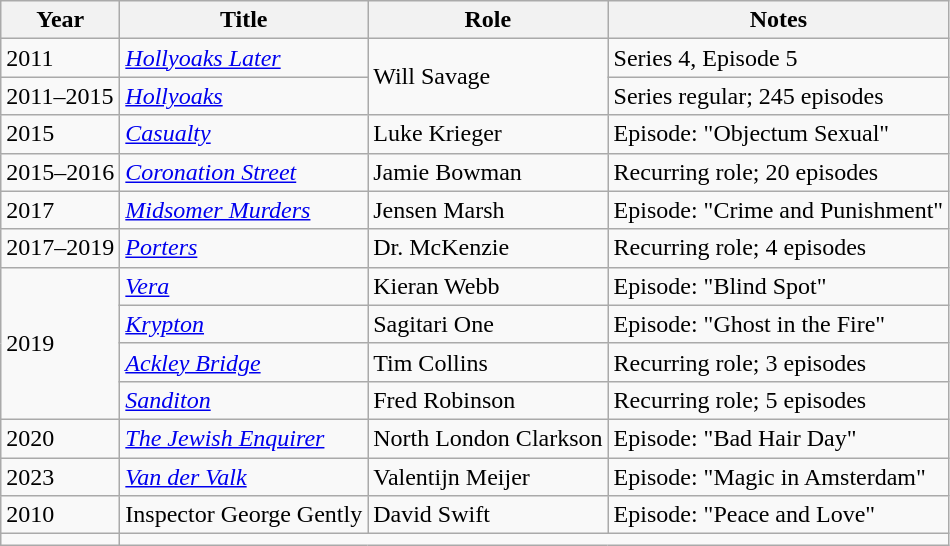<table class = "wikitable sortable">
<tr>
<th>Year</th>
<th>Title</th>
<th>Role</th>
<th>Notes</th>
</tr>
<tr>
<td>2011</td>
<td><em><a href='#'>Hollyoaks Later</a></em></td>
<td rowspan="2">Will Savage</td>
<td>Series 4, Episode 5</td>
</tr>
<tr>
<td>2011–2015</td>
<td><em><a href='#'>Hollyoaks</a></em></td>
<td>Series regular; 245 episodes</td>
</tr>
<tr>
<td>2015</td>
<td><em><a href='#'>Casualty</a></em></td>
<td>Luke Krieger</td>
<td>Episode: "Objectum Sexual"</td>
</tr>
<tr>
<td>2015–2016</td>
<td><em><a href='#'>Coronation Street</a></em></td>
<td>Jamie Bowman</td>
<td>Recurring role; 20 episodes</td>
</tr>
<tr>
<td>2017</td>
<td><em><a href='#'>Midsomer Murders</a></em></td>
<td>Jensen Marsh</td>
<td>Episode: "Crime and Punishment"</td>
</tr>
<tr>
<td>2017–2019</td>
<td><em><a href='#'>Porters</a></em></td>
<td>Dr. McKenzie</td>
<td>Recurring role; 4 episodes</td>
</tr>
<tr>
<td rowspan="4">2019</td>
<td><em><a href='#'>Vera</a></em></td>
<td>Kieran Webb</td>
<td>Episode: "Blind Spot"</td>
</tr>
<tr>
<td><em><a href='#'>Krypton</a></em></td>
<td>Sagitari One</td>
<td>Episode: "Ghost in the Fire"</td>
</tr>
<tr>
<td><em><a href='#'>Ackley Bridge</a></em></td>
<td>Tim Collins</td>
<td>Recurring role; 3 episodes</td>
</tr>
<tr>
<td><em><a href='#'>Sanditon</a></em></td>
<td>Fred Robinson</td>
<td>Recurring role; 5 episodes</td>
</tr>
<tr>
<td>2020</td>
<td><em><a href='#'>The Jewish Enquirer</a></em></td>
<td>North London Clarkson</td>
<td>Episode: "Bad Hair Day"</td>
</tr>
<tr>
<td>2023</td>
<td><em><a href='#'>Van der Valk</a></em></td>
<td>Valentijn Meijer</td>
<td>Episode: "Magic in Amsterdam"</td>
</tr>
<tr>
<td>2010</td>
<td>Inspector George Gently</td>
<td>David Swift</td>
<td>Episode: "Peace and Love"</td>
</tr>
<tr>
<td></td>
</tr>
</table>
